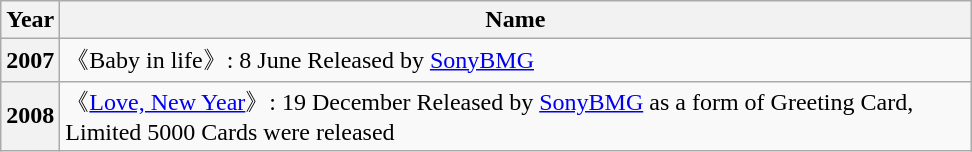<table class="wikitable">
<tr>
<th>Year</th>
<th>Name</th>
</tr>
<tr>
<th>2007</th>
<td width=600>《Baby in life》: 8 June Released by <a href='#'>SonyBMG</a></td>
</tr>
<tr>
<th>2008</th>
<td width=600>《<a href='#'>Love, New Year</a>》: 19 December Released by <a href='#'>SonyBMG</a> as a form of Greeting Card, Limited 5000 Cards were released</td>
</tr>
</table>
